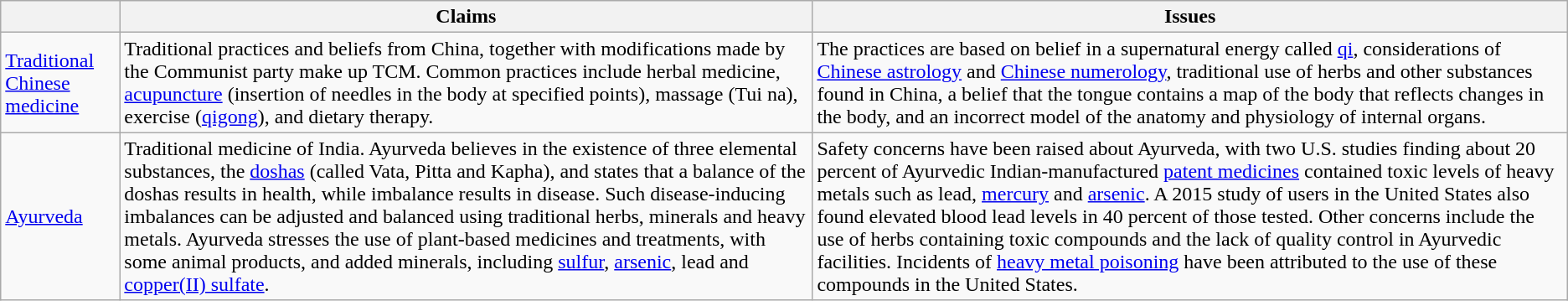<table class="wikitable">
<tr>
<th></th>
<th>Claims</th>
<th>Issues</th>
</tr>
<tr>
<td><a href='#'>Traditional Chinese medicine</a></td>
<td>Traditional practices and beliefs from China, together with modifications made by the Communist party make up TCM. Common practices include herbal medicine, <a href='#'>acupuncture</a> (insertion of needles in the body at specified points), massage (Tui na), exercise (<a href='#'>qigong</a>), and dietary therapy.</td>
<td>The practices are based on belief in a supernatural energy called <a href='#'>qi</a>, considerations of <a href='#'>Chinese astrology</a> and <a href='#'>Chinese numerology</a>, traditional use of herbs and other substances found in China, a belief that the tongue contains a map of the body that reflects changes in the body, and an incorrect model of the anatomy and physiology of internal organs.</td>
</tr>
<tr>
<td><a href='#'>Ayurveda</a></td>
<td>Traditional medicine of India. Ayurveda believes in the existence of three elemental substances, the <a href='#'>doshas</a> (called Vata, Pitta and Kapha), and states that a balance of the doshas results in health, while imbalance results in disease. Such disease-inducing imbalances can be adjusted and balanced using traditional herbs, minerals and heavy metals. Ayurveda stresses the use of plant-based medicines and treatments, with some animal products, and added minerals, including <a href='#'>sulfur</a>, <a href='#'>arsenic</a>, lead and <a href='#'>copper(II) sulfate</a>.</td>
<td>Safety concerns have been raised about Ayurveda, with two U.S. studies finding about 20 percent of Ayurvedic Indian-manufactured <a href='#'>patent medicines</a> contained toxic levels of heavy metals such as lead, <a href='#'>mercury</a> and <a href='#'>arsenic</a>. A 2015 study of users in the United States also found elevated blood lead levels in 40 percent of those tested.  Other concerns include the use of herbs containing toxic compounds and the lack of quality control in Ayurvedic facilities. Incidents of <a href='#'>heavy metal poisoning</a> have been attributed to the use of these compounds in the United States.</td>
</tr>
</table>
